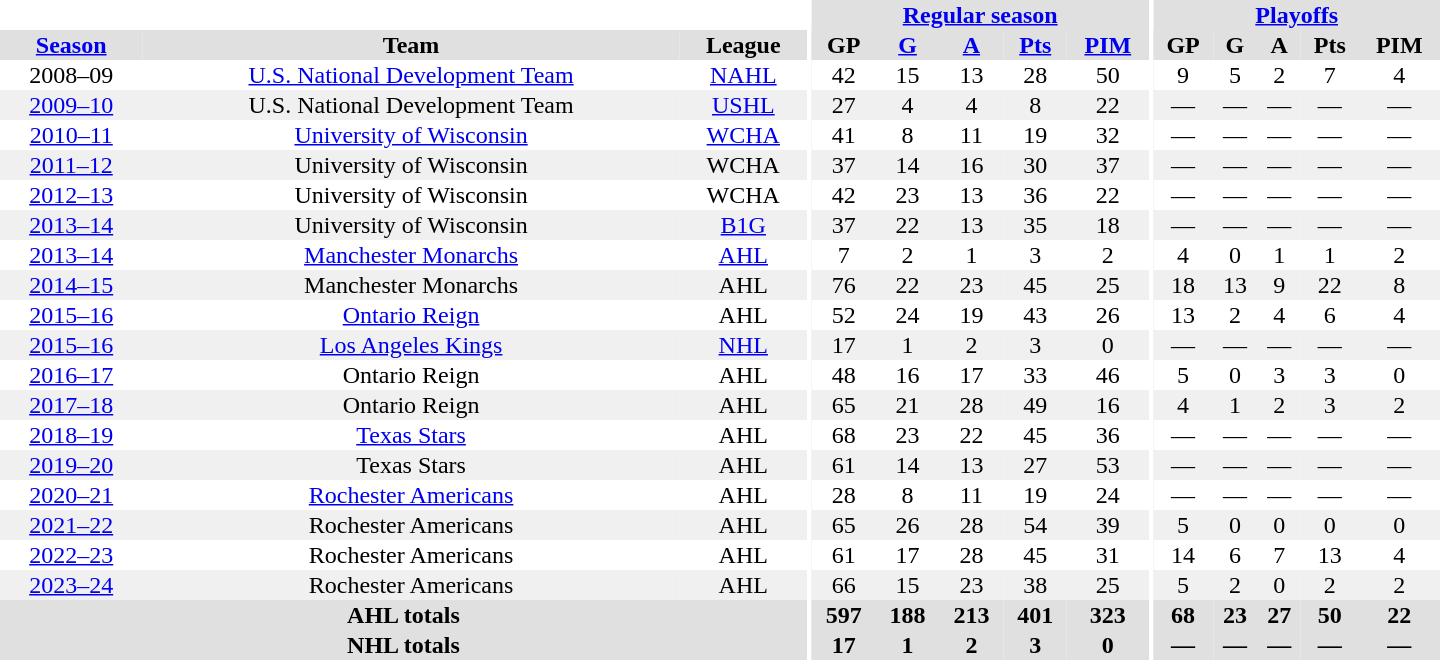<table border="0" cellpadding="1" cellspacing="0" style="text-align:center; width:60em">
<tr bgcolor="#e0e0e0">
<th colspan="3" bgcolor="#ffffff"></th>
<th rowspan="99" bgcolor="#ffffff"></th>
<th colspan="5"><a href='#'>Regular season</a></th>
<th rowspan="99" bgcolor="#ffffff"></th>
<th colspan="5"><a href='#'>Playoffs</a></th>
</tr>
<tr bgcolor="#e0e0e0">
<th><a href='#'>Season</a></th>
<th>Team</th>
<th>League</th>
<th>GP</th>
<th><a href='#'>G</a></th>
<th><a href='#'>A</a></th>
<th><a href='#'>Pts</a></th>
<th><a href='#'>PIM</a></th>
<th>GP</th>
<th>G</th>
<th>A</th>
<th>Pts</th>
<th>PIM</th>
</tr>
<tr>
<td>2008–09</td>
<td><a href='#'>U.S. National Development Team</a></td>
<td><a href='#'>NAHL</a></td>
<td>42</td>
<td>15</td>
<td>13</td>
<td>28</td>
<td>50</td>
<td>9</td>
<td>5</td>
<td>2</td>
<td>7</td>
<td>4</td>
</tr>
<tr bgcolor="#f0f0f0">
<td><a href='#'>2009–10</a></td>
<td>U.S. National Development Team</td>
<td><a href='#'>USHL</a></td>
<td>27</td>
<td>4</td>
<td>4</td>
<td>8</td>
<td>22</td>
<td>—</td>
<td>—</td>
<td>—</td>
<td>—</td>
<td>—</td>
</tr>
<tr>
<td><a href='#'>2010–11</a></td>
<td><a href='#'>University of Wisconsin</a></td>
<td><a href='#'>WCHA</a></td>
<td>41</td>
<td>8</td>
<td>11</td>
<td>19</td>
<td>32</td>
<td>—</td>
<td>—</td>
<td>—</td>
<td>—</td>
<td>—</td>
</tr>
<tr bgcolor="#f0f0f0">
<td><a href='#'>2011–12</a></td>
<td>University of Wisconsin</td>
<td>WCHA</td>
<td>37</td>
<td>14</td>
<td>16</td>
<td>30</td>
<td>37</td>
<td>—</td>
<td>—</td>
<td>—</td>
<td>—</td>
<td>—</td>
</tr>
<tr>
<td><a href='#'>2012–13</a></td>
<td>University of Wisconsin</td>
<td>WCHA</td>
<td>42</td>
<td>23</td>
<td>13</td>
<td>36</td>
<td>22</td>
<td>—</td>
<td>—</td>
<td>—</td>
<td>—</td>
<td>—</td>
</tr>
<tr bgcolor="#f0f0f0">
<td><a href='#'>2013–14</a></td>
<td>University of Wisconsin</td>
<td><a href='#'>B1G</a></td>
<td>37</td>
<td>22</td>
<td>13</td>
<td>35</td>
<td>18</td>
<td>—</td>
<td>—</td>
<td>—</td>
<td>—</td>
<td>—</td>
</tr>
<tr>
<td><a href='#'>2013–14</a></td>
<td><a href='#'>Manchester Monarchs</a></td>
<td><a href='#'>AHL</a></td>
<td>7</td>
<td>2</td>
<td>1</td>
<td>3</td>
<td>2</td>
<td>4</td>
<td>0</td>
<td>1</td>
<td>1</td>
<td>2</td>
</tr>
<tr bgcolor="#f0f0f0">
<td><a href='#'>2014–15</a></td>
<td>Manchester Monarchs</td>
<td>AHL</td>
<td>76</td>
<td>22</td>
<td>23</td>
<td>45</td>
<td>25</td>
<td>18</td>
<td>13</td>
<td>9</td>
<td>22</td>
<td>8</td>
</tr>
<tr>
<td><a href='#'>2015–16</a></td>
<td><a href='#'>Ontario Reign</a></td>
<td>AHL</td>
<td>52</td>
<td>24</td>
<td>19</td>
<td>43</td>
<td>26</td>
<td>13</td>
<td>2</td>
<td>4</td>
<td>6</td>
<td>4</td>
</tr>
<tr bgcolor="#f0f0f0">
<td><a href='#'>2015–16</a></td>
<td><a href='#'>Los Angeles Kings</a></td>
<td><a href='#'>NHL</a></td>
<td>17</td>
<td>1</td>
<td>2</td>
<td>3</td>
<td>0</td>
<td>—</td>
<td>—</td>
<td>—</td>
<td>—</td>
<td>—</td>
</tr>
<tr>
<td><a href='#'>2016–17</a></td>
<td>Ontario Reign</td>
<td>AHL</td>
<td>48</td>
<td>16</td>
<td>17</td>
<td>33</td>
<td>46</td>
<td>5</td>
<td>0</td>
<td>3</td>
<td>3</td>
<td>0</td>
</tr>
<tr bgcolor="#f0f0f0">
<td><a href='#'>2017–18</a></td>
<td>Ontario Reign</td>
<td>AHL</td>
<td>65</td>
<td>21</td>
<td>28</td>
<td>49</td>
<td>16</td>
<td>4</td>
<td>1</td>
<td>2</td>
<td>3</td>
<td>2</td>
</tr>
<tr>
<td><a href='#'>2018–19</a></td>
<td><a href='#'>Texas Stars</a></td>
<td>AHL</td>
<td>68</td>
<td>23</td>
<td>22</td>
<td>45</td>
<td>36</td>
<td>—</td>
<td>—</td>
<td>—</td>
<td>—</td>
<td>—</td>
</tr>
<tr bgcolor="#f0f0f0">
<td><a href='#'>2019–20</a></td>
<td>Texas Stars</td>
<td>AHL</td>
<td>61</td>
<td>14</td>
<td>13</td>
<td>27</td>
<td>53</td>
<td>—</td>
<td>—</td>
<td>—</td>
<td>—</td>
<td>—</td>
</tr>
<tr>
<td><a href='#'>2020–21</a></td>
<td><a href='#'>Rochester Americans</a></td>
<td>AHL</td>
<td>28</td>
<td>8</td>
<td>11</td>
<td>19</td>
<td>24</td>
<td>—</td>
<td>—</td>
<td>—</td>
<td>—</td>
<td>—</td>
</tr>
<tr bgcolor="#f0f0f0">
<td><a href='#'>2021–22</a></td>
<td>Rochester Americans</td>
<td>AHL</td>
<td>65</td>
<td>26</td>
<td>28</td>
<td>54</td>
<td>39</td>
<td>5</td>
<td>0</td>
<td>0</td>
<td>0</td>
<td>0</td>
</tr>
<tr>
<td><a href='#'>2022–23</a></td>
<td>Rochester Americans</td>
<td>AHL</td>
<td>61</td>
<td>17</td>
<td>28</td>
<td>45</td>
<td>31</td>
<td>14</td>
<td>6</td>
<td>7</td>
<td>13</td>
<td>4</td>
</tr>
<tr bgcolor="#f0f0f0">
<td><a href='#'>2023–24</a></td>
<td>Rochester Americans</td>
<td>AHL</td>
<td>66</td>
<td>15</td>
<td>23</td>
<td>38</td>
<td>25</td>
<td>5</td>
<td>2</td>
<td>0</td>
<td>2</td>
<td>2</td>
</tr>
<tr bgcolor="#e0e0e0">
<th colspan="3">AHL totals</th>
<th>597</th>
<th>188</th>
<th>213</th>
<th>401</th>
<th>323</th>
<th>68</th>
<th>23</th>
<th>27</th>
<th>50</th>
<th>22</th>
</tr>
<tr bgcolor="#e0e0e0">
<th colspan="3">NHL totals</th>
<th>17</th>
<th>1</th>
<th>2</th>
<th>3</th>
<th>0</th>
<th>—</th>
<th>—</th>
<th>—</th>
<th>—</th>
<th>—</th>
</tr>
</table>
